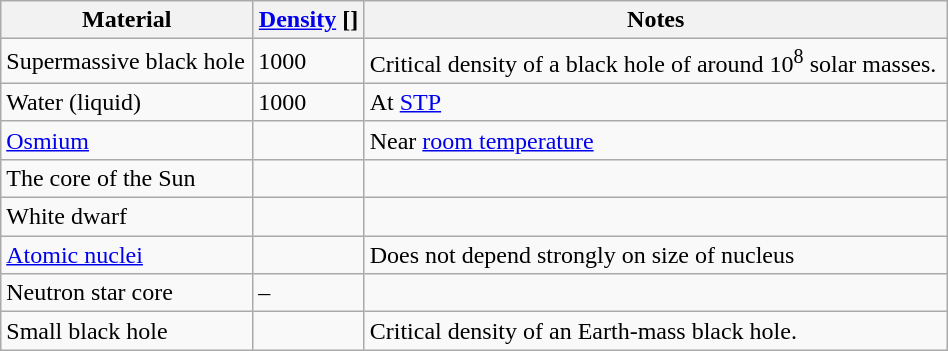<table class="wikitable"  style="width:50%; text-align:left; float:left; margin-right:1em;">
<tr>
<th>Material</th>
<th><a href='#'>Density</a> []</th>
<th>Notes</th>
</tr>
<tr>
<td>Supermassive black hole</td>
<td> 1000</td>
<td>Critical density of a black hole of around 10<sup>8</sup> solar masses.</td>
</tr>
<tr>
<td>Water (liquid)</td>
<td>1000</td>
<td>At <a href='#'>STP</a></td>
</tr>
<tr>
<td><a href='#'>Osmium</a></td>
<td></td>
<td>Near <a href='#'>room temperature</a></td>
</tr>
<tr>
<td>The core of the Sun</td>
<td> </td>
<td></td>
</tr>
<tr>
<td>White dwarf</td>
<td></td>
<td></td>
</tr>
<tr>
<td><a href='#'>Atomic nuclei</a></td>
<td></td>
<td>Does not depend strongly on size of nucleus</td>
</tr>
<tr>
<td>Neutron star core</td>
<td> – </td>
<td></td>
</tr>
<tr>
<td>Small black hole</td>
<td></td>
<td>Critical density of an Earth-mass black hole.</td>
</tr>
</table>
